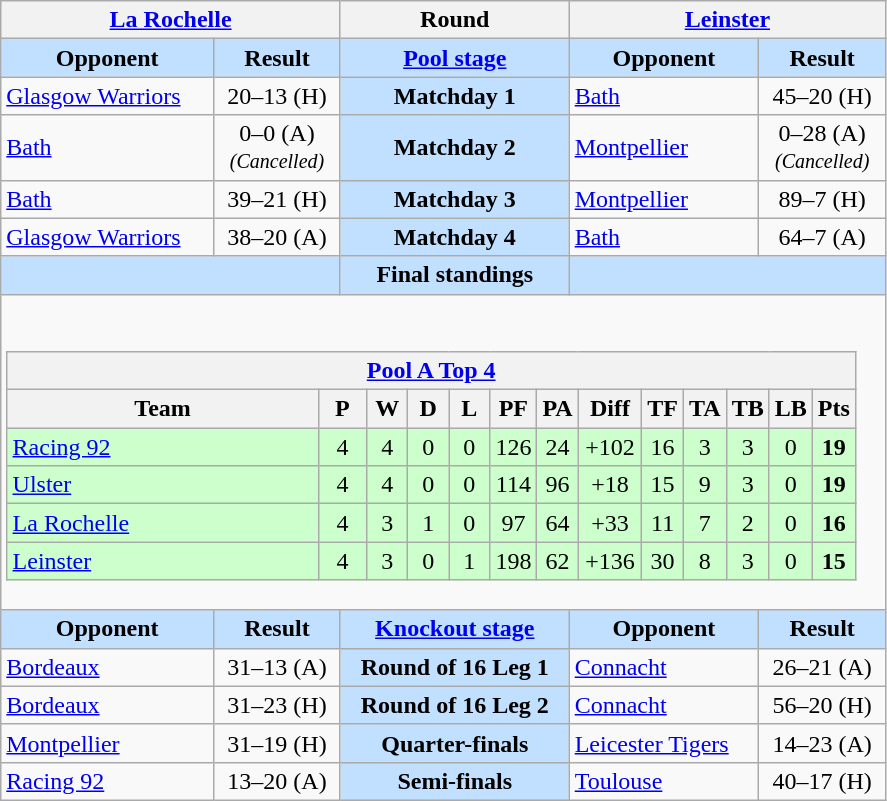<table class="wikitable" style="text-align:center">
<tr>
<th colspan=2> <a href='#'>La Rochelle</a></th>
<th>Round</th>
<th colspan=2> <a href='#'>Leinster</a></th>
</tr>
<tr>
<th style="background:#c1e0ff">Opponent</th>
<th style="background:#c1e0ff">Result</th>
<th style="background:#c1e0ff"><a href='#'>Pool stage</a></th>
<th style="background:#c1e0ff">Opponent</th>
<th style="background:#c1e0ff">Result</th>
</tr>
<tr>
<td align=left> <a href='#'>Glasgow Warriors</a></td>
<td>20–13 (H)</td>
<td style="background:#c1e0ff"><strong>Matchday 1</strong></td>
<td align=left> <a href='#'>Bath</a></td>
<td>45–20 (H)</td>
</tr>
<tr>
<td align=left> <a href='#'>Bath</a></td>
<td>0–0 (A)<br><small><em>(Cancelled)</em></small></td>
<td style="background:#c1e0ff"><strong>Matchday 2</strong></td>
<td align=left> <a href='#'>Montpellier</a></td>
<td>0–28 (A)<br><small><em>(Cancelled)</em></small></td>
</tr>
<tr>
<td align=left> <a href='#'>Bath</a></td>
<td>39–21 (H)</td>
<td style="background:#c1e0ff"><strong>Matchday 3</strong></td>
<td align=left> <a href='#'>Montpellier</a></td>
<td>89–7 (H)</td>
</tr>
<tr>
<td align=left> <a href='#'>Glasgow Warriors</a></td>
<td>38–20 (A)</td>
<td style="background:#c1e0ff"><strong>Matchday 4</strong></td>
<td align=left> <a href='#'>Bath</a></td>
<td>64–7 (A)</td>
</tr>
<tr>
<th style="background:#c1e0ff" colspan=2></th>
<th style="background:#c1e0ff" colspan=1>Final standings</th>
<th style="background:#c1e0ff" colspan=2></th>
</tr>
<tr>
<td colspan=5 valign=top><br><table class="wikitable" style="text-align:center">
<tr>
<th colspan=13><strong><a href='#'>Pool A Top 4</a></strong></th>
</tr>
<tr>
<th width="200">Team</th>
<th width="25">P</th>
<th width="20">W</th>
<th width="20">D</th>
<th width="20">L</th>
<th width="20">PF</th>
<th width="20">PA</th>
<th width="35">Diff</th>
<th width="20">TF</th>
<th width="20">TA</th>
<th width="20">TB</th>
<th width="20">LB</th>
<th width="20">Pts</th>
</tr>
<tr style="background-color:#ccffcc">
<td style="text-align:left"> <a href='#'>Racing 92</a></td>
<td>4</td>
<td>4</td>
<td>0</td>
<td>0</td>
<td>126</td>
<td>24</td>
<td>+102</td>
<td>16</td>
<td>3</td>
<td>3</td>
<td>0</td>
<td><strong>19</strong></td>
</tr>
<tr style="background-color:#ccffcc">
<td style="text-align:left"> <a href='#'>Ulster</a></td>
<td>4</td>
<td>4</td>
<td>0</td>
<td>0</td>
<td>114</td>
<td>96</td>
<td>+18</td>
<td>15</td>
<td>9</td>
<td>3</td>
<td>0</td>
<td><strong>19</strong></td>
</tr>
<tr style="background-color:#ccffcc">
<td style="text-align:left"> <a href='#'>La Rochelle</a></td>
<td>4</td>
<td>3</td>
<td>1</td>
<td>0</td>
<td>97</td>
<td>64</td>
<td>+33</td>
<td>11</td>
<td>7</td>
<td>2</td>
<td>0</td>
<td><strong>16</strong></td>
</tr>
<tr style="background-color:#ccffcc">
<td style="text-align:left"> <a href='#'>Leinster</a></td>
<td>4</td>
<td>3</td>
<td>0</td>
<td>1</td>
<td>198</td>
<td>62</td>
<td>+136</td>
<td>30</td>
<td>8</td>
<td>3</td>
<td>0</td>
<td><strong>15</strong></td>
</tr>
</table>
</td>
</tr>
<tr style="background:#c1e0ff">
<th style="background:#c1e0ff">Opponent</th>
<th style="background:#c1e0ff">Result</th>
<th style="background:#c1e0ff"><a href='#'>Knockout stage</a></th>
<th style="background:#c1e0ff">Opponent</th>
<th style="background:#c1e0ff">Result</th>
</tr>
<tr>
<td align=left> <a href='#'>Bordeaux</a></td>
<td>31–13 (A)</td>
<td style="background:#c1e0ff"><strong>Round of 16 Leg 1</strong></td>
<td align=left> <a href='#'>Connacht</a></td>
<td>26–21 (A)</td>
</tr>
<tr>
<td align=left> <a href='#'>Bordeaux</a></td>
<td>31–23 (H)</td>
<td style="background:#c1e0ff"><strong>Round of 16 Leg 2</strong></td>
<td align=left> <a href='#'>Connacht</a></td>
<td>56–20 (H)</td>
</tr>
<tr>
<td align=left> <a href='#'>Montpellier</a></td>
<td>31–19 (H)</td>
<td style="background:#c1e0ff"><strong>Quarter-finals</strong></td>
<td align=left> <a href='#'>Leicester Tigers</a></td>
<td>14–23 (A)</td>
</tr>
<tr>
<td align=left> <a href='#'>Racing 92</a></td>
<td>13–20 (A)</td>
<td style="background:#c1e0ff"><strong>Semi-finals</strong></td>
<td align=left> <a href='#'>Toulouse</a></td>
<td>40–17 (H)</td>
</tr>
</table>
